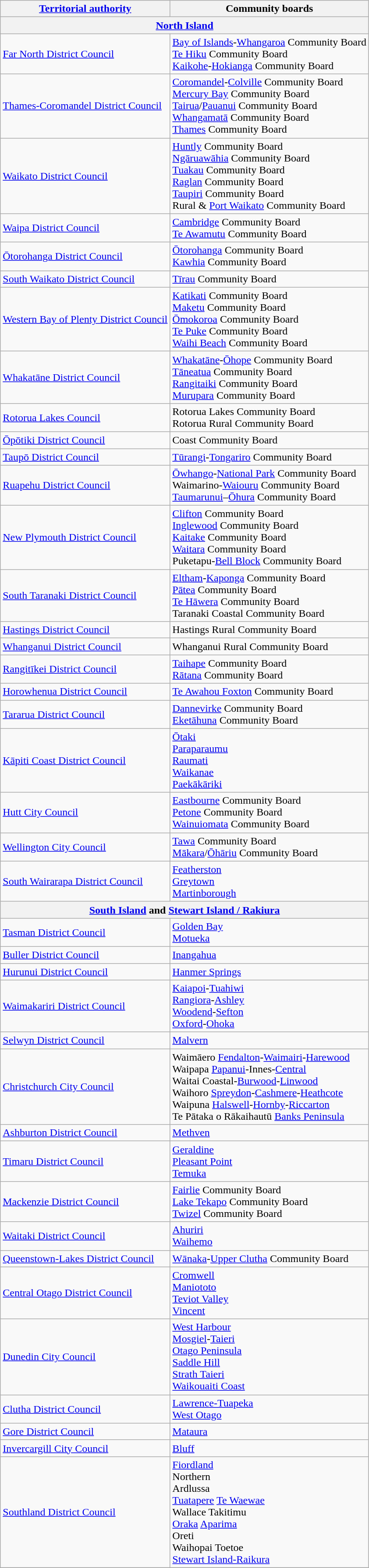<table class="wikitable">
<tr style="vertical-align:top; text-align:center;">
<th><a href='#'>Territorial authority</a></th>
<th>Community boards</th>
</tr>
<tr>
<th colspan=2 align=center><a href='#'>North Island</a></th>
</tr>
<tr>
<td><a href='#'>Far North District Council</a></td>
<td><a href='#'>Bay of Islands</a>-<a href='#'>Whangaroa</a> Community Board<br><a href='#'>Te Hiku</a> Community Board<br><a href='#'>Kaikohe</a>-<a href='#'>Hokianga</a> Community Board</td>
</tr>
<tr>
<td><a href='#'>Thames-Coromandel District Council</a></td>
<td><a href='#'>Coromandel</a>-<a href='#'>Colville</a> Community Board<br><a href='#'>Mercury Bay</a> Community Board<br><a href='#'>Tairua</a>/<a href='#'>Pauanui</a> Community Board<br><a href='#'>Whangamatā</a> Community Board<br><a href='#'>Thames</a> Community Board</td>
</tr>
<tr>
<td><a href='#'>Waikato District Council</a></td>
<td><a href='#'>Huntly</a> Community Board<br><a href='#'>Ngāruawāhia</a> Community Board<br><a href='#'>Tuakau</a> Community Board<br><a href='#'>Raglan</a> Community Board<br><a href='#'>Taupiri</a> Community Board<br>Rural & <a href='#'>Port Waikato</a> Community Board</td>
</tr>
<tr>
<td><a href='#'>Waipa District Council</a></td>
<td><a href='#'>Cambridge</a> Community Board<br><a href='#'>Te Awamutu</a> Community Board</td>
</tr>
<tr>
<td><a href='#'>Ōtorohanga District Council</a></td>
<td><a href='#'>Ōtorohanga</a> Community Board<br><a href='#'>Kawhia</a> Community Board</td>
</tr>
<tr>
<td><a href='#'>South Waikato District Council</a></td>
<td><a href='#'>Tīrau</a> Community Board</td>
</tr>
<tr>
<td><a href='#'>Western Bay of Plenty District Council</a></td>
<td><a href='#'>Katikati</a> Community Board<br><a href='#'>Maketu</a> Community Board<br><a href='#'>Ōmokoroa</a> Community Board<br><a href='#'>Te Puke</a> Community Board<br><a href='#'>Waihi Beach</a> Community Board</td>
</tr>
<tr>
<td><a href='#'>Whakatāne District Council</a></td>
<td><a href='#'>Whakatāne</a>-<a href='#'>Ōhope</a> Community Board<br><a href='#'>Tāneatua</a> Community Board<br><a href='#'>Rangitaiki</a> Community Board<br><a href='#'>Murupara</a> Community Board</td>
</tr>
<tr>
<td><a href='#'>Rotorua Lakes Council</a></td>
<td>Rotorua Lakes Community Board<br>Rotorua Rural Community Board</td>
</tr>
<tr>
<td><a href='#'>Ōpōtiki District Council</a></td>
<td>Coast Community Board</td>
</tr>
<tr>
<td><a href='#'>Taupō District Council</a></td>
<td><a href='#'>Tūrangi</a>-<a href='#'>Tongariro</a> Community Board</td>
</tr>
<tr>
<td><a href='#'>Ruapehu District Council</a></td>
<td><a href='#'>Ōwhango</a>-<a href='#'>National Park</a> Community Board<br>Waimarino-<a href='#'>Waiouru</a> Community Board<br><a href='#'>Taumarunui</a>–<a href='#'>Ōhura</a> Community Board</td>
</tr>
<tr>
<td><a href='#'>New Plymouth District Council</a></td>
<td><a href='#'>Clifton</a> Community Board<br><a href='#'>Inglewood</a> Community Board<br><a href='#'>Kaitake</a> Community Board<br><a href='#'>Waitara</a> Community Board<br>Puketapu-<a href='#'>Bell Block</a> Community Board</td>
</tr>
<tr>
<td><a href='#'>South Taranaki District Council</a></td>
<td><a href='#'>Eltham</a>-<a href='#'>Kaponga</a> Community Board<br><a href='#'>Pātea</a> Community Board<br><a href='#'>Te Hāwera</a> Community Board<br>Taranaki Coastal Community Board</td>
</tr>
<tr>
<td><a href='#'>Hastings District Council</a></td>
<td>Hastings Rural Community Board</td>
</tr>
<tr>
<td><a href='#'>Whanganui District Council</a></td>
<td>Whanganui Rural Community Board</td>
</tr>
<tr>
<td><a href='#'>Rangitīkei District Council</a></td>
<td><a href='#'>Taihape</a> Community Board<br><a href='#'>Rātana</a> Community Board</td>
</tr>
<tr>
<td><a href='#'>Horowhenua District Council</a></td>
<td><a href='#'>Te Awahou Foxton</a> Community Board</td>
</tr>
<tr>
<td><a href='#'>Tararua District Council</a></td>
<td><a href='#'>Dannevirke</a> Community Board<br><a href='#'>Eketāhuna</a> Community Board</td>
</tr>
<tr>
<td><a href='#'>Kāpiti Coast District Council</a></td>
<td><a href='#'>Ōtaki</a><br><a href='#'>Paraparaumu</a><br><a href='#'>Raumati</a><br><a href='#'>Waikanae</a><br><a href='#'>Paekākāriki</a></td>
</tr>
<tr>
<td><a href='#'>Hutt City Council</a></td>
<td><a href='#'>Eastbourne</a> Community Board<br><a href='#'>Petone</a> Community Board<br><a href='#'>Wainuiomata</a> Community Board</td>
</tr>
<tr>
<td><a href='#'>Wellington City Council</a></td>
<td><a href='#'>Tawa</a> Community Board<br><a href='#'>Mākara</a>/<a href='#'>Ōhāriu</a> Community Board</td>
</tr>
<tr>
<td><a href='#'>South Wairarapa District Council</a></td>
<td><a href='#'>Featherston</a><br><a href='#'>Greytown</a><br><a href='#'>Martinborough</a></td>
</tr>
<tr>
<th colspan=3 align=center><a href='#'>South Island</a> and <a href='#'>Stewart Island / Rakiura</a></th>
</tr>
<tr>
<td><a href='#'>Tasman District Council</a></td>
<td><a href='#'>Golden Bay</a><br><a href='#'>Motueka</a></td>
</tr>
<tr>
<td><a href='#'>Buller District Council</a></td>
<td><a href='#'>Inangahua</a></td>
</tr>
<tr>
<td><a href='#'>Hurunui District Council</a></td>
<td><a href='#'>Hanmer Springs</a></td>
</tr>
<tr>
<td><a href='#'>Waimakariri District Council</a></td>
<td><a href='#'>Kaiapoi</a>-<a href='#'>Tuahiwi</a><br><a href='#'>Rangiora</a>-<a href='#'>Ashley</a><br><a href='#'>Woodend</a>-<a href='#'>Sefton</a><br><a href='#'>Oxford</a>-<a href='#'>Ohoka</a></td>
</tr>
<tr>
<td><a href='#'>Selwyn District Council</a></td>
<td><a href='#'>Malvern</a></td>
</tr>
<tr>
<td><a href='#'>Christchurch City Council</a></td>
<td>Waimāero <a href='#'>Fendalton</a>-<a href='#'>Waimairi</a>-<a href='#'>Harewood</a><br>Waipapa <a href='#'>Papanui</a>-Innes-<a href='#'>Central</a><br>Waitai Coastal-<a href='#'>Burwood</a>-<a href='#'>Linwood</a><br>Waihoro <a href='#'>Spreydon</a>-<a href='#'>Cashmere</a>-<a href='#'>Heathcote</a><br>Waipuna <a href='#'>Halswell</a>-<a href='#'>Hornby</a>-<a href='#'>Riccarton</a><br>Te Pātaka o Rākaihautū <a href='#'>Banks Peninsula</a></td>
</tr>
<tr>
<td><a href='#'>Ashburton District Council</a></td>
<td><a href='#'>Methven</a></td>
</tr>
<tr>
<td><a href='#'>Timaru District Council</a></td>
<td><a href='#'>Geraldine</a><br><a href='#'>Pleasant Point</a><br><a href='#'>Temuka</a></td>
</tr>
<tr>
<td><a href='#'>Mackenzie District Council</a></td>
<td><a href='#'>Fairlie</a> Community Board<br><a href='#'>Lake Tekapo</a> Community Board<br><a href='#'>Twizel</a> Community Board</td>
</tr>
<tr>
<td><a href='#'>Waitaki District Council</a></td>
<td><a href='#'>Ahuriri</a><br><a href='#'>Waihemo</a></td>
</tr>
<tr>
<td><a href='#'>Queenstown-Lakes District Council</a></td>
<td><a href='#'>Wānaka</a>-<a href='#'>Upper Clutha</a> Community Board</td>
</tr>
<tr>
<td><a href='#'>Central Otago District Council</a></td>
<td><a href='#'>Cromwell</a><br><a href='#'>Maniototo</a><br><a href='#'>Teviot Valley</a><br><a href='#'>Vincent</a></td>
</tr>
<tr>
<td><a href='#'>Dunedin City Council</a></td>
<td><a href='#'>West Harbour</a><br><a href='#'>Mosgiel</a>-<a href='#'>Taieri</a><br><a href='#'>Otago Peninsula</a><br><a href='#'>Saddle Hill</a><br><a href='#'>Strath Taieri</a><br><a href='#'>Waikouaiti Coast</a></td>
</tr>
<tr>
<td><a href='#'>Clutha District Council</a></td>
<td><a href='#'>Lawrence-Tuapeka</a><br><a href='#'>West Otago</a></td>
</tr>
<tr>
<td><a href='#'>Gore District Council</a></td>
<td><a href='#'>Mataura</a></td>
</tr>
<tr>
<td><a href='#'>Invercargill City Council</a></td>
<td><a href='#'>Bluff</a></td>
</tr>
<tr>
<td><a href='#'>Southland District Council</a></td>
<td><a href='#'>Fiordland</a><br>Northern<br>Ardlussa<br><a href='#'>Tuatapere</a> <a href='#'>Te Waewae</a><br>Wallace Takitimu<br><a href='#'>Oraka</a> <a href='#'>Aparima</a><br>Oreti<br>Waihopai Toetoe<br><a href='#'>Stewart Island-Raikura</a></td>
</tr>
<tr>
</tr>
</table>
